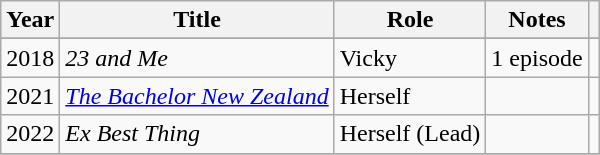<table class="wikitable sortable">
<tr>
<th>Year</th>
<th>Title</th>
<th>Role</th>
<th>Notes</th>
<th scope="col" class="unsortable" ></th>
</tr>
<tr>
</tr>
<tr>
<td>2018</td>
<td><em>23 and Me</em></td>
<td>Vicky  </td>
<td>1 episode</td>
<td></td>
</tr>
<tr>
<td>2021</td>
<td><em><a href='#'>The Bachelor New Zealand</a></em></td>
<td>Herself</td>
<td></td>
<td></td>
</tr>
<tr>
<td>2022</td>
<td><em>Ex Best Thing</em></td>
<td>Herself (Lead)</td>
<td></td>
<td></td>
</tr>
<tr>
</tr>
</table>
